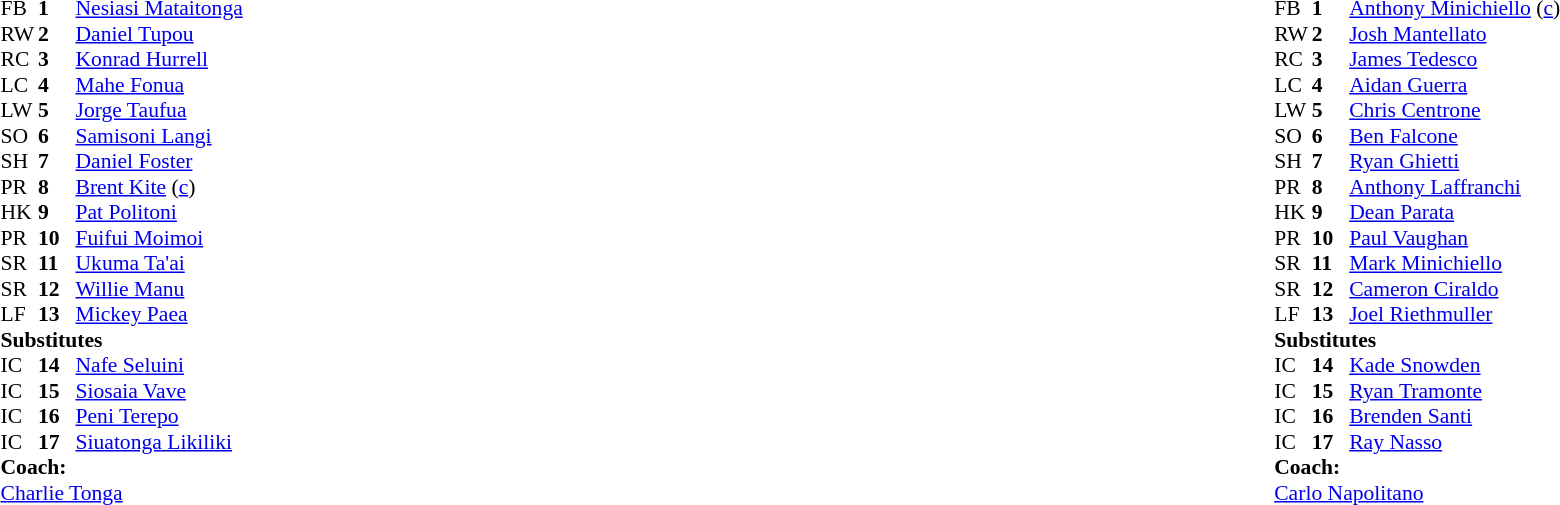<table width="100%">
<tr>
<td valign="top" width="50%"><br><table style="font-size: 90%" cellspacing="0" cellpadding="0">
<tr>
<th width="25"></th>
<th width="25"></th>
</tr>
<tr>
<td>FB</td>
<td><strong>1</strong></td>
<td><a href='#'>Nesiasi Mataitonga</a></td>
</tr>
<tr>
<td>RW</td>
<td><strong>2</strong></td>
<td><a href='#'>Daniel Tupou</a></td>
</tr>
<tr>
<td>RC</td>
<td><strong>3</strong></td>
<td><a href='#'>Konrad Hurrell</a></td>
</tr>
<tr>
<td>LC</td>
<td><strong>4</strong></td>
<td><a href='#'>Mahe Fonua</a></td>
</tr>
<tr>
<td>LW</td>
<td><strong>5</strong></td>
<td><a href='#'>Jorge Taufua</a></td>
</tr>
<tr>
<td>SO</td>
<td><strong>6</strong></td>
<td><a href='#'>Samisoni Langi</a></td>
</tr>
<tr>
<td>SH</td>
<td><strong>7</strong></td>
<td><a href='#'>Daniel Foster</a></td>
</tr>
<tr>
<td>PR</td>
<td><strong>8</strong></td>
<td><a href='#'>Brent Kite</a> (<a href='#'>c</a>)</td>
</tr>
<tr>
<td>HK</td>
<td><strong>9</strong></td>
<td><a href='#'>Pat Politoni</a></td>
</tr>
<tr>
<td>PR</td>
<td><strong>10</strong></td>
<td><a href='#'>Fuifui Moimoi</a></td>
</tr>
<tr>
<td>SR</td>
<td><strong>11</strong></td>
<td><a href='#'>Ukuma Ta'ai</a></td>
</tr>
<tr>
<td>SR</td>
<td><strong>12</strong></td>
<td><a href='#'>Willie Manu</a></td>
</tr>
<tr>
<td>LF</td>
<td><strong>13</strong></td>
<td><a href='#'>Mickey Paea</a></td>
</tr>
<tr>
<td colspan=3><strong>Substitutes</strong></td>
</tr>
<tr>
<td>IC</td>
<td><strong>14</strong></td>
<td><a href='#'>Nafe Seluini</a></td>
</tr>
<tr>
<td>IC</td>
<td><strong>15</strong></td>
<td><a href='#'>Siosaia Vave</a></td>
</tr>
<tr>
<td>IC</td>
<td><strong>16</strong></td>
<td><a href='#'>Peni Terepo</a></td>
</tr>
<tr>
<td>IC</td>
<td><strong>17</strong></td>
<td><a href='#'>Siuatonga Likiliki</a></td>
</tr>
<tr>
<td colspan=3><strong>Coach:</strong></td>
</tr>
<tr>
<td colspan="4"> <a href='#'>Charlie Tonga</a></td>
</tr>
</table>
</td>
<td valign="top" width="50%"><br><table style="font-size: 90%" cellspacing="0" cellpadding="0" align="center">
<tr>
<th width="25"></th>
<th width="25"></th>
</tr>
<tr>
<td>FB</td>
<td><strong>1</strong></td>
<td><a href='#'>Anthony Minichiello</a> (<a href='#'>c</a>)</td>
</tr>
<tr>
<td>RW</td>
<td><strong>2</strong></td>
<td><a href='#'>Josh Mantellato</a></td>
</tr>
<tr>
<td>RC</td>
<td><strong>3</strong></td>
<td><a href='#'>James Tedesco</a></td>
</tr>
<tr>
<td>LC</td>
<td><strong>4</strong></td>
<td><a href='#'>Aidan Guerra</a></td>
</tr>
<tr>
<td>LW</td>
<td><strong>5</strong></td>
<td><a href='#'>Chris Centrone</a></td>
</tr>
<tr>
<td>SO</td>
<td><strong>6</strong></td>
<td><a href='#'>Ben Falcone</a></td>
</tr>
<tr>
<td>SH</td>
<td><strong>7</strong></td>
<td><a href='#'>Ryan Ghietti</a></td>
</tr>
<tr>
<td>PR</td>
<td><strong>8</strong></td>
<td><a href='#'>Anthony Laffranchi</a></td>
</tr>
<tr>
<td>HK</td>
<td><strong>9</strong></td>
<td><a href='#'>Dean Parata</a></td>
</tr>
<tr>
<td>PR</td>
<td><strong>10</strong></td>
<td><a href='#'>Paul Vaughan</a></td>
</tr>
<tr>
<td>SR</td>
<td><strong>11</strong></td>
<td><a href='#'>Mark Minichiello</a></td>
</tr>
<tr>
<td>SR</td>
<td><strong>12</strong></td>
<td><a href='#'>Cameron Ciraldo</a></td>
</tr>
<tr>
<td>LF</td>
<td><strong>13</strong></td>
<td><a href='#'>Joel Riethmuller</a></td>
</tr>
<tr>
<td colspan=3><strong>Substitutes</strong></td>
</tr>
<tr>
<td>IC</td>
<td><strong>14</strong></td>
<td><a href='#'>Kade Snowden</a></td>
</tr>
<tr>
<td>IC</td>
<td><strong>15</strong></td>
<td><a href='#'>Ryan Tramonte</a></td>
</tr>
<tr>
<td>IC</td>
<td><strong>16</strong></td>
<td><a href='#'>Brenden Santi</a></td>
</tr>
<tr>
<td>IC</td>
<td><strong>17</strong></td>
<td><a href='#'>Ray Nasso</a></td>
</tr>
<tr>
<td colspan=3><strong>Coach:</strong></td>
</tr>
<tr>
<td colspan="4"> <a href='#'>Carlo Napolitano</a></td>
</tr>
</table>
</td>
</tr>
</table>
